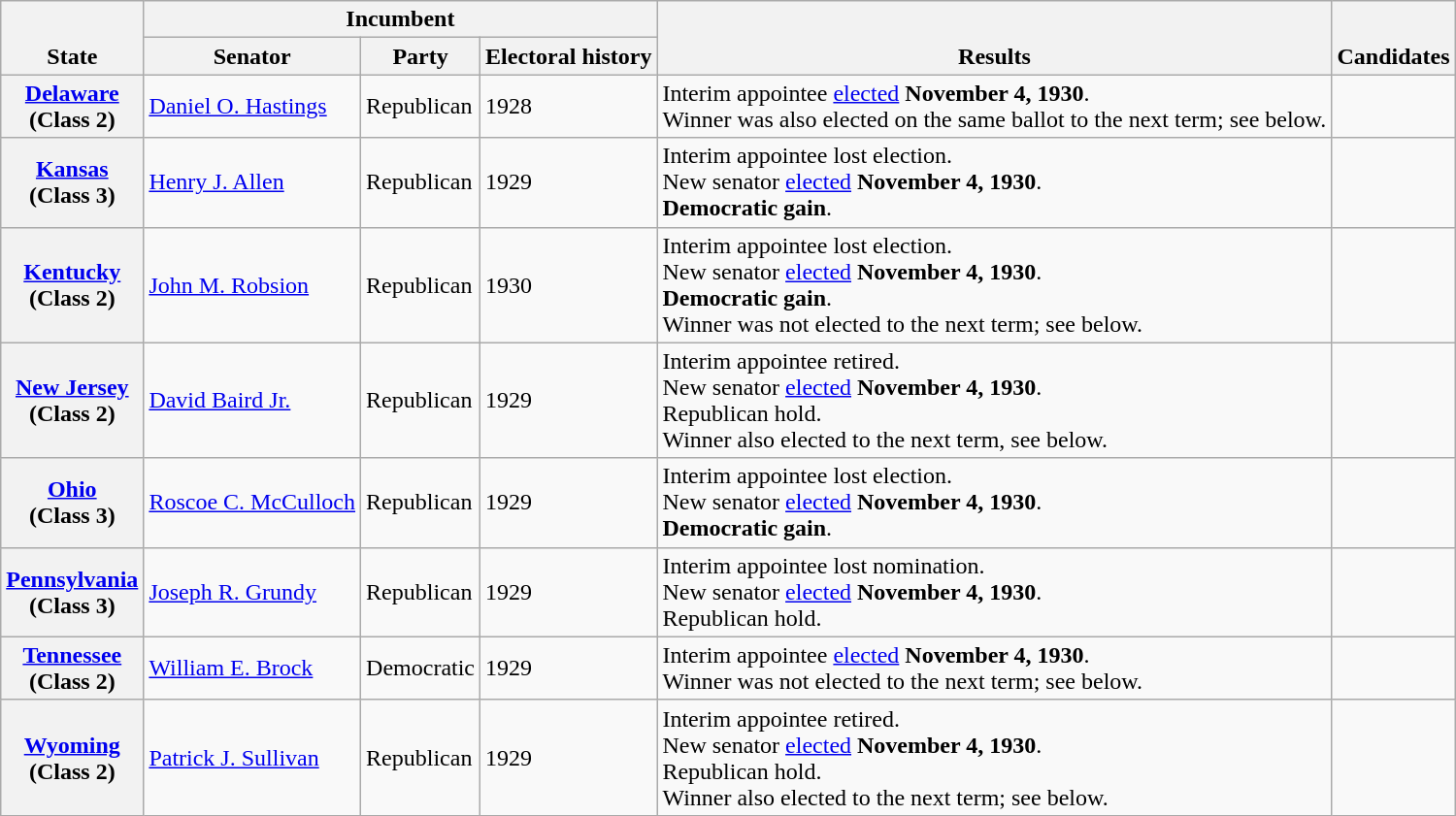<table class=wikitable>
<tr valign=bottom>
<th rowspan=2>State</th>
<th colspan=3>Incumbent</th>
<th rowspan=2>Results</th>
<th rowspan=2>Candidates</th>
</tr>
<tr valign=bottom>
<th>Senator</th>
<th>Party</th>
<th>Electoral history</th>
</tr>
<tr>
<th><a href='#'>Delaware</a><br>(Class 2)</th>
<td><a href='#'>Daniel O. Hastings</a></td>
<td>Republican</td>
<td>1928 </td>
<td>Interim appointee <a href='#'>elected</a> <strong>November 4, 1930</strong>.<br>Winner was also elected on the same ballot to the next term; see below.</td>
<td nowrap></td>
</tr>
<tr>
<th><a href='#'>Kansas</a><br>(Class 3)</th>
<td><a href='#'>Henry J. Allen</a></td>
<td>Republican</td>
<td>1929 </td>
<td>Interim appointee lost election.<br>New senator <a href='#'>elected</a> <strong>November 4, 1930</strong>.<br><strong>Democratic gain</strong>.</td>
<td nowrap></td>
</tr>
<tr>
<th><a href='#'>Kentucky</a><br>(Class 2)</th>
<td><a href='#'>John M. Robsion</a></td>
<td>Republican</td>
<td>1930 </td>
<td>Interim appointee lost election.<br>New senator <a href='#'>elected</a> <strong>November 4, 1930</strong>.<br><strong>Democratic gain</strong>.<br>Winner was not elected to the next term; see below.</td>
<td nowrap></td>
</tr>
<tr>
<th><a href='#'>New Jersey</a><br>(Class 2)</th>
<td><a href='#'>David Baird Jr.</a></td>
<td>Republican</td>
<td>1929 </td>
<td>Interim appointee retired.<br>New senator <a href='#'>elected</a> <strong>November 4, 1930</strong>.<br>Republican hold.<br>Winner also elected to the next term, see below.</td>
<td nowrap></td>
</tr>
<tr>
<th><a href='#'>Ohio</a><br>(Class 3)</th>
<td><a href='#'>Roscoe C. McCulloch</a></td>
<td>Republican</td>
<td>1929 </td>
<td>Interim appointee lost election.<br>New senator <a href='#'>elected</a> <strong>November 4, 1930</strong>.<br><strong>Democratic gain</strong>.</td>
<td nowrap></td>
</tr>
<tr>
<th><a href='#'>Pennsylvania</a><br>(Class 3)</th>
<td><a href='#'>Joseph R. Grundy</a></td>
<td>Republican</td>
<td>1929 </td>
<td>Interim appointee lost nomination.<br>New senator <a href='#'>elected</a> <strong>November 4, 1930</strong>.<br>Republican hold.</td>
<td nowrap></td>
</tr>
<tr>
<th><a href='#'>Tennessee</a><br>(Class 2)</th>
<td><a href='#'>William E. Brock</a></td>
<td>Democratic</td>
<td>1929 </td>
<td>Interim appointee <a href='#'>elected</a> <strong>November 4, 1930</strong>.<br>Winner was not elected to the next term; see below.</td>
<td nowrap></td>
</tr>
<tr>
<th><a href='#'>Wyoming</a><br>(Class 2)</th>
<td rowspan=2><a href='#'>Patrick J. Sullivan</a></td>
<td rowspan=2 >Republican</td>
<td>1929 </td>
<td>Interim appointee retired.<br>New senator <a href='#'>elected</a> <strong>November 4, 1930</strong>.<br>Republican hold.<br>Winner also elected to the next term; see below.</td>
<td nowrap></td>
</tr>
</table>
